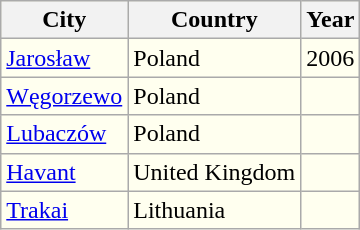<table class="wikitable" border="1" style="font-size:100%; background:#FFFFEF; float:left;">
<tr>
<th>City</th>
<th>Country</th>
<th>Year</th>
</tr>
<tr>
<td><a href='#'>Jarosław</a></td>
<td> Poland</td>
<td>2006</td>
</tr>
<tr>
<td><a href='#'>Węgorzewo</a></td>
<td> Poland</td>
<td></td>
</tr>
<tr>
<td><a href='#'>Lubaczów</a></td>
<td> Poland</td>
<td></td>
</tr>
<tr>
<td><a href='#'>Havant</a></td>
<td> United Kingdom</td>
<td></td>
</tr>
<tr>
<td><a href='#'>Trakai</a></td>
<td> Lithuania</td>
<td></td>
</tr>
</table>
